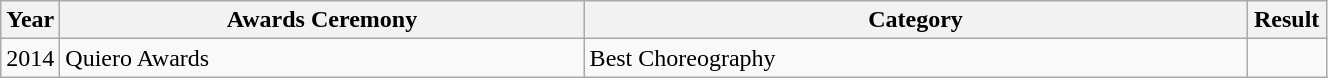<table class="wikitable plainrowheaders" style="width:70%;">
<tr>
<th scope="col" style="width:4%;">Year</th>
<th>Awards Ceremony</th>
<th scope="col" style="width:50%;">Category</th>
<th scope="col" style="width:6%;">Result</th>
</tr>
<tr>
<td>2014</td>
<td>Quiero Awards</td>
<td>Best Choreography</td>
<td></td>
</tr>
</table>
